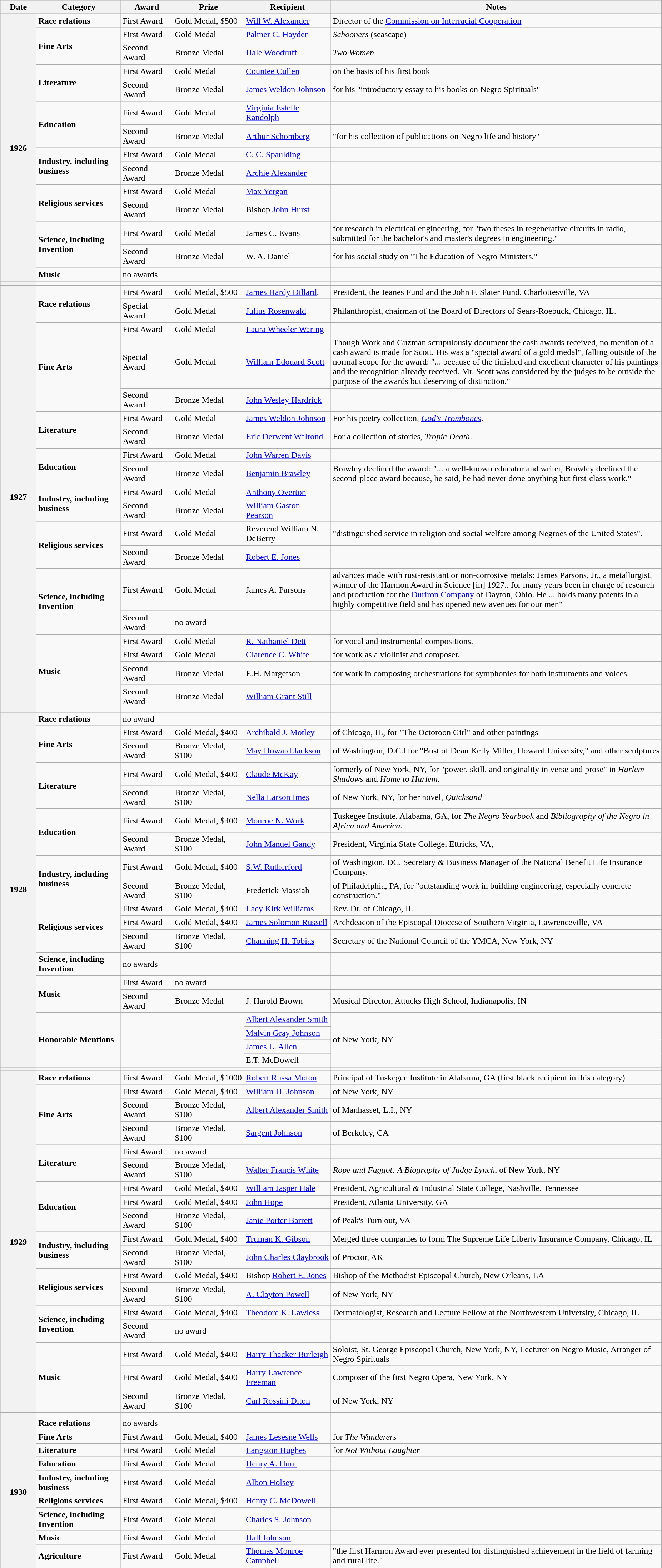<table class="wikitable sortable mw-collapsible">
<tr>
<th style="width:60px;">Date</th>
<th style="width:150px;">Category</th>
<th style="width:90px;">Award</th>
<th style="width:125px;">Prize</th>
<th style="width:155px;">Recipient</th>
<th style="width:610px;">Notes</th>
</tr>
<tr>
<th rowspan="14">1926</th>
<td><strong>Race relations</strong></td>
<td>First Award</td>
<td>Gold Medal, $500</td>
<td><a href='#'>Will W. Alexander</a></td>
<td>Director of the <a href='#'>Commission on Interracial Cooperation</a></td>
</tr>
<tr>
<td rowspan="2"><strong>Fine Arts</strong></td>
<td>First Award</td>
<td>Gold Medal</td>
<td><a href='#'>Palmer C. Hayden</a></td>
<td><em>Schooners</em> (seascape)</td>
</tr>
<tr>
<td>Second Award</td>
<td>Bronze Medal</td>
<td><a href='#'>Hale Woodruff</a></td>
<td><em>Two Women</em></td>
</tr>
<tr>
<td rowspan="2"><strong>Literature</strong></td>
<td>First Award</td>
<td>Gold Medal</td>
<td><a href='#'>Countee Cullen</a></td>
<td>on the basis of his first book</td>
</tr>
<tr>
<td>Second Award</td>
<td>Bronze Medal</td>
<td><a href='#'>James Weldon Johnson</a></td>
<td>for his "introductory essay to his books on Negro Spirituals"</td>
</tr>
<tr>
<td rowspan="2"><strong>Education</strong></td>
<td>First Award</td>
<td>Gold Medal</td>
<td><a href='#'>Virginia Estelle Randolph</a></td>
<td></td>
</tr>
<tr>
<td>Second Award</td>
<td>Bronze Medal</td>
<td><a href='#'>Arthur Schomberg</a></td>
<td>"for his collection of publications on Negro life and history"</td>
</tr>
<tr>
<td rowspan="2"><strong>Industry, including business</strong></td>
<td>First Award</td>
<td>Gold Medal</td>
<td><a href='#'>C. C. Spaulding</a></td>
<td></td>
</tr>
<tr>
<td>Second Award</td>
<td>Bronze Medal</td>
<td><a href='#'>Archie Alexander</a></td>
<td></td>
</tr>
<tr>
<td rowspan="2"><strong>Religious services</strong></td>
<td>First Award</td>
<td>Gold Medal</td>
<td><a href='#'>Max Yergan</a></td>
<td></td>
</tr>
<tr>
<td>Second Award</td>
<td>Bronze Medal</td>
<td>Bishop <a href='#'>John Hurst</a></td>
<td></td>
</tr>
<tr>
<td rowspan="2"><strong>Science, including Invention</strong></td>
<td>First Award</td>
<td>Gold Medal</td>
<td>James C. Evans</td>
<td>for research in electrical engineering, for "two theses in regenerative circuits in radio, submitted for the bachelor's and master's degrees in engineering."</td>
</tr>
<tr>
<td>Second Award</td>
<td>Bronze Medal</td>
<td>W. A. Daniel</td>
<td>for his social study on "The Education of Negro Ministers."</td>
</tr>
<tr>
<td><strong>Music</strong></td>
<td>no awards</td>
<td></td>
<td></td>
<td></td>
</tr>
<tr>
<th></th>
<td></td>
<td></td>
<td></td>
<td></td>
<td></td>
</tr>
<tr>
<th rowspan="19">1927</th>
<td rowspan="2"><strong>Race relations</strong></td>
<td>First Award</td>
<td>Gold Medal, $500</td>
<td><a href='#'>James Hardy Dillard</a>.</td>
<td>President, the Jeanes Fund and the John F. Slater Fund, Charlottesville, VA</td>
</tr>
<tr>
<td>Special Award</td>
<td>Gold Medal</td>
<td><a href='#'>Julius Rosenwald</a></td>
<td>Philanthropist, chairman of the Board of Directors of Sears-Roebuck, Chicago, IL.</td>
</tr>
<tr>
<td rowspan="3"><strong>Fine Arts</strong></td>
<td>First Award</td>
<td>Gold Medal</td>
<td><a href='#'>Laura Wheeler Waring</a></td>
<td></td>
</tr>
<tr>
<td>Special Award</td>
<td>Gold Medal</td>
<td><a href='#'>William Edouard Scott</a></td>
<td>Though Work and Guzman scrupulously document the cash awards received, no mention of a cash award is made for Scott. His was a "special award of a gold medal", falling outside of the normal scope for the award: "... because of the finished and excellent character of his paintings and the recognition already received. Mr. Scott was considered by the judges to be outside the purpose of the awards but deserving of distinction."</td>
</tr>
<tr>
<td>Second Award</td>
<td>Bronze Medal</td>
<td><a href='#'>John Wesley Hardrick</a></td>
<td></td>
</tr>
<tr>
<td rowspan="2"><strong>Literature</strong></td>
<td>First Award</td>
<td>Gold Medal</td>
<td><a href='#'>James Weldon Johnson</a></td>
<td>For his poetry collection, <em><a href='#'>God's Trombones</a></em>.</td>
</tr>
<tr>
<td>Second Award</td>
<td>Bronze Medal</td>
<td><a href='#'>Eric Derwent Walrond</a></td>
<td>For a collection of stories, <em>Tropic Death</em>.</td>
</tr>
<tr>
<td rowspan="2"><strong>Education</strong></td>
<td>First Award</td>
<td>Gold Medal</td>
<td><a href='#'>John Warren Davis</a></td>
<td></td>
</tr>
<tr>
<td>Second Award</td>
<td>Bronze Medal</td>
<td><a href='#'>Benjamin Brawley</a></td>
<td>Brawley declined the award: "... a well-known educator and writer, Brawley declined the second-place award because, he said, he had never done anything but first-class work."</td>
</tr>
<tr>
<td rowspan="2"><strong>Industry, including business</strong></td>
<td>First Award</td>
<td>Gold Medal</td>
<td><a href='#'>Anthony Overton</a></td>
<td></td>
</tr>
<tr>
<td>Second Award</td>
<td>Bronze Medal</td>
<td><a href='#'>William Gaston Pearson</a></td>
<td></td>
</tr>
<tr>
<td rowspan="2"><strong>Religious services</strong></td>
<td>First Award</td>
<td>Gold Medal</td>
<td>Reverend William N. DeBerry</td>
<td>"distinguished service in religion and social welfare among Negroes of the United States".</td>
</tr>
<tr>
<td>Second Award</td>
<td>Bronze Medal</td>
<td><a href='#'>Robert E. Jones</a></td>
<td></td>
</tr>
<tr>
<td rowspan="2"><strong>Science, including Invention</strong></td>
<td>First Award</td>
<td>Gold Medal</td>
<td>James A. Parsons</td>
<td>advances made with rust-resistant or non-corrosive metals: James Parsons, Jr., a metallurgist, winner of the Harmon Award in Science [in] 1927.. for many years been in charge of research and production for the <a href='#'>Duriron Company</a> of Dayton, Ohio. He ... holds many patents in a highly competitive field and has opened new avenues for our men"</td>
</tr>
<tr>
<td>Second Award</td>
<td>no award</td>
<td></td>
<td></td>
</tr>
<tr>
<td rowspan="4"><strong>Music</strong></td>
<td>First Award</td>
<td>Gold Medal</td>
<td><a href='#'>R. Nathaniel Dett</a></td>
<td>for vocal and instrumental compositions.</td>
</tr>
<tr>
<td>First Award</td>
<td>Gold Medal</td>
<td><a href='#'>Clarence C. White</a></td>
<td>for work as a violinist and composer.</td>
</tr>
<tr>
<td>Second Award</td>
<td>Bronze Medal</td>
<td>E.H. Margetson</td>
<td>for work in composing orchestrations for symphonies for both instruments and voices.</td>
</tr>
<tr>
<td>Second Award</td>
<td>Bronze Medal</td>
<td><a href='#'>William Grant Still</a></td>
<td></td>
</tr>
<tr>
<th></th>
<td></td>
<td></td>
<td></td>
<td></td>
<td></td>
</tr>
<tr>
<th rowspan="19">1928</th>
<td><strong>Race relations</strong></td>
<td>no award</td>
<td></td>
<td></td>
<td></td>
</tr>
<tr>
<td rowspan="2"><strong>Fine Arts</strong></td>
<td>First Award</td>
<td>Gold Medal, $400</td>
<td><a href='#'>Archibald J. Motley</a></td>
<td>of Chicago, IL, for "The Octoroon Girl" and other paintings</td>
</tr>
<tr>
<td>Second Award</td>
<td>Bronze Medal, $100</td>
<td><a href='#'>May Howard Jackson</a></td>
<td>of Washington, D.C.l for "Bust of Dean Kelly Miller, Howard University," and other sculptures</td>
</tr>
<tr>
<td rowspan="2"><strong>Literature</strong></td>
<td>First Award</td>
<td>Gold Medal, $400</td>
<td><a href='#'>Claude McKay</a></td>
<td>formerly of New York, NY, for "power, skill, and originality in verse and prose" in <em>Harlem Shadows</em> and <em>Home to Harlem.</em></td>
</tr>
<tr>
<td>Second Award</td>
<td>Bronze Medal, $100</td>
<td><a href='#'>Nella Larson Imes</a></td>
<td>of New York, NY, for her novel, <em>Quicksand</em></td>
</tr>
<tr>
<td rowspan="2"><strong>Education</strong></td>
<td>First Award</td>
<td>Gold Medal, $400</td>
<td><a href='#'>Monroe N. Work</a></td>
<td>Tuskegee Institute, Alabama, GA, for <em>The Negro Yearbook</em> and <em>Bibliography of the Negro in Africa and America.</em></td>
</tr>
<tr>
<td>Second Award</td>
<td>Bronze Medal, $100</td>
<td><a href='#'>John Manuel Gandy</a></td>
<td>President, Virginia State College, Ettricks, VA,</td>
</tr>
<tr>
<td rowspan="2"><strong>Industry, including business</strong></td>
<td>First Award</td>
<td>Gold Medal, $400</td>
<td><a href='#'>S.W. Rutherford</a></td>
<td>of Washington, DC, Secretary & Business Manager of the National Benefit Life Insurance Company.</td>
</tr>
<tr>
<td>Second Award</td>
<td>Bronze Medal, $100</td>
<td>Frederick Massiah</td>
<td>of Philadelphia, PA, for "outstanding work in building engineering, especially concrete construction."</td>
</tr>
<tr>
<td rowspan="3"><strong>Religious services</strong></td>
<td>First Award</td>
<td>Gold Medal, $400</td>
<td><a href='#'>Lacy Kirk Williams</a></td>
<td>Rev. Dr. of Chicago, IL</td>
</tr>
<tr>
<td>First Award</td>
<td>Gold Medal, $400</td>
<td><a href='#'>James Solomon Russell</a></td>
<td>Archdeacon of the Episcopal Diocese of Southern Virginia, Lawrenceville, VA</td>
</tr>
<tr>
<td>Second Award</td>
<td>Bronze Medal, $100</td>
<td><a href='#'>Channing H. Tobias</a></td>
<td>Secretary of the National Council of the YMCA, New York, NY</td>
</tr>
<tr>
<td><strong>Science, including Invention</strong></td>
<td>no awards</td>
<td></td>
<td></td>
<td></td>
</tr>
<tr>
<td rowspan="2"><strong>Music</strong></td>
<td>First Award</td>
<td>no award</td>
<td></td>
<td></td>
</tr>
<tr>
<td>Second Award</td>
<td>Bronze Medal</td>
<td>J. Harold Brown</td>
<td>Musical Director, Attucks High School, Indianapolis, IN</td>
</tr>
<tr>
<td rowspan="4"><strong>Honorable Mentions</strong></td>
<td rowspan="4"></td>
<td rowspan="4"></td>
<td><a href='#'>Albert Alexander Smith</a></td>
<td rowspan="4">of New York, NY</td>
</tr>
<tr>
<td><a href='#'>Malvin Gray Johnson</a></td>
</tr>
<tr>
<td><a href='#'>James L. Allen</a></td>
</tr>
<tr>
<td>E.T. McDowell</td>
</tr>
<tr>
<th></th>
<td></td>
<td></td>
<td></td>
<td></td>
<td></td>
</tr>
<tr>
<th rowspan="18">1929</th>
<td><strong>Race relations</strong></td>
<td>First Award</td>
<td>Gold Medal, $1000</td>
<td><a href='#'>Robert Russa Moton</a></td>
<td>Principal of Tuskegee Institute in Alabama, GA (first black recipient in this category)</td>
</tr>
<tr>
<td rowspan="3"><strong>Fine Arts</strong></td>
<td>First Award</td>
<td>Gold Medal, $400</td>
<td><a href='#'>William H. Johnson</a></td>
<td>of New York, NY</td>
</tr>
<tr>
<td>Second Award</td>
<td>Bronze Medal, $100</td>
<td><a href='#'>Albert Alexander Smith</a></td>
<td>of Manhasset, L.I., NY</td>
</tr>
<tr>
<td>Second Award</td>
<td>Bronze Medal, $100</td>
<td><a href='#'>Sargent Johnson</a></td>
<td>of Berkeley, CA</td>
</tr>
<tr>
<td rowspan="2"><strong>Literature</strong></td>
<td>First Award</td>
<td>no award</td>
<td></td>
<td></td>
</tr>
<tr>
<td>Second Award</td>
<td>Bronze Medal, $100</td>
<td><a href='#'>Walter Francis White</a></td>
<td><em>Rope and Faggot: A Biography of Judge Lynch</em>, of New York, NY<em></em></td>
</tr>
<tr>
<td rowspan="3"><strong>Education</strong></td>
<td>First Award</td>
<td>Gold Medal, $400</td>
<td><a href='#'>William Jasper Hale</a></td>
<td>President, Agricultural & Industrial State College, Nashville, Tennessee</td>
</tr>
<tr>
<td>First Award</td>
<td>Gold Medal, $400</td>
<td><a href='#'>John Hope</a></td>
<td>President, Atlanta University, GA</td>
</tr>
<tr>
<td>Second Award</td>
<td>Bronze Medal, $100</td>
<td><a href='#'>Janie Porter Barrett</a></td>
<td>of Peak's Turn out, VA</td>
</tr>
<tr>
<td rowspan="2"><strong>Industry, including business</strong></td>
<td>First Award</td>
<td>Gold Medal, $400</td>
<td><a href='#'>Truman K. Gibson</a></td>
<td>Merged three companies to form The Supreme Life Liberty Insurance Company, Chicago, IL</td>
</tr>
<tr>
<td>Second Award</td>
<td>Bronze Medal, $100</td>
<td><a href='#'>John Charles Claybrook</a></td>
<td>of Proctor, AK</td>
</tr>
<tr>
<td rowspan="2"><strong>Religious services</strong></td>
<td>First Award</td>
<td>Gold Medal, $400</td>
<td>Bishop <a href='#'>Robert E. Jones</a></td>
<td>Bishop of the Methodist Episcopal Church, New Orleans, LA</td>
</tr>
<tr>
<td>Second Award</td>
<td>Bronze Medal, $100</td>
<td><a href='#'>A. Clayton Powell</a></td>
<td>of New York, NY</td>
</tr>
<tr>
<td rowspan="2"><strong>Science, including Invention</strong></td>
<td>First Award</td>
<td>Gold Medal, $400</td>
<td><a href='#'>Theodore K. Lawless</a></td>
<td>Dermatologist, Research and Lecture Fellow at the Northwestern University, Chicago, IL</td>
</tr>
<tr>
<td>Second Award</td>
<td>no award</td>
<td></td>
<td></td>
</tr>
<tr>
<td rowspan="3"><strong>Music</strong></td>
<td>First Award</td>
<td>Gold Medal, $400</td>
<td><a href='#'>Harry Thacker Burleigh</a></td>
<td>Soloist, St. George Episcopal Church, New York, NY, Lecturer on Negro Music, Arranger of Negro Spirituals</td>
</tr>
<tr>
<td>First Award</td>
<td>Gold Medal, $400</td>
<td><a href='#'>Harry Lawrence Freeman</a></td>
<td>Composer of the first Negro Opera, New York, NY</td>
</tr>
<tr>
<td>Second Award</td>
<td>Bronze Medal, $100</td>
<td><a href='#'>Carl Rossini Diton</a></td>
<td>of New York, NY</td>
</tr>
<tr>
<th></th>
<td></td>
<td></td>
<td></td>
<td></td>
<td></td>
</tr>
<tr>
<th rowspan="9">1930</th>
<td><strong>Race relations</strong></td>
<td>no awards</td>
<td></td>
<td></td>
<td></td>
</tr>
<tr>
<td><strong>Fine Arts</strong></td>
<td>First Award</td>
<td>Gold Medal, $400</td>
<td><a href='#'>James Lesesne Wells</a></td>
<td>for <em>The Wanderers</em></td>
</tr>
<tr>
<td><strong>Literature</strong></td>
<td>First Award</td>
<td>Gold Medal</td>
<td><a href='#'>Langston Hughes</a></td>
<td>for <em>Not Without Laughter</em></td>
</tr>
<tr>
<td><strong>Education</strong></td>
<td>First Award</td>
<td>Gold Medal</td>
<td><a href='#'>Henry A. Hunt</a></td>
<td></td>
</tr>
<tr>
<td><strong>Industry, including business</strong></td>
<td>First Award</td>
<td>Gold Medal</td>
<td><a href='#'>Albon Holsey</a></td>
<td></td>
</tr>
<tr>
<td><strong>Religious services</strong></td>
<td>First Award</td>
<td>Gold Medal, $400</td>
<td><a href='#'>Henry C. McDowell</a></td>
<td></td>
</tr>
<tr>
<td><strong>Science, including Invention</strong></td>
<td>First Award</td>
<td>Gold Medal</td>
<td><a href='#'>Charles S. Johnson</a></td>
<td></td>
</tr>
<tr>
<td><strong>Music</strong></td>
<td>First Award</td>
<td>Gold Medal</td>
<td><a href='#'>Hall Johnson</a></td>
<td></td>
</tr>
<tr>
<td><strong>Agriculture</strong></td>
<td>First Award</td>
<td>Gold Medal</td>
<td><a href='#'>Thomas Monroe Campbell</a></td>
<td>"the first Harmon Award ever presented for distinguished achievement in the field of farming and rural life."</td>
</tr>
</table>
